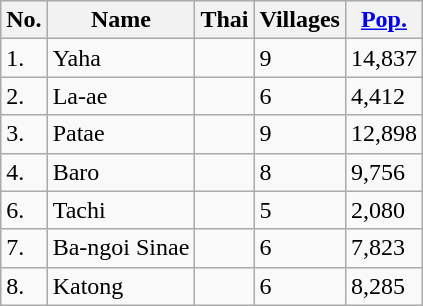<table class="wikitable sortable">
<tr>
<th>No.</th>
<th>Name</th>
<th>Thai</th>
<th>Villages</th>
<th><a href='#'>Pop.</a></th>
</tr>
<tr>
<td>1.</td>
<td>Yaha</td>
<td></td>
<td>9</td>
<td>14,837</td>
</tr>
<tr>
<td>2.</td>
<td>La-ae</td>
<td></td>
<td>6</td>
<td>4,412</td>
</tr>
<tr>
<td>3.</td>
<td>Patae</td>
<td></td>
<td>9</td>
<td>12,898</td>
</tr>
<tr>
<td>4.</td>
<td>Baro</td>
<td></td>
<td>8</td>
<td>9,756</td>
</tr>
<tr>
<td>6.</td>
<td>Tachi</td>
<td></td>
<td>5</td>
<td>2,080</td>
</tr>
<tr>
<td>7.</td>
<td>Ba-ngoi Sinae</td>
<td></td>
<td>6</td>
<td>7,823</td>
</tr>
<tr>
<td>8.</td>
<td>Katong</td>
<td></td>
<td>6</td>
<td>8,285</td>
</tr>
</table>
